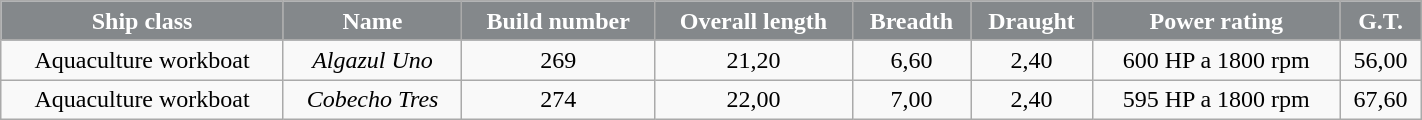<table class="wikitable" align="center" border="1" style="width:75%; height:80px">
<tr align="center" style="background:#84888B; color:White">
<td><strong>Ship class</strong></td>
<td><strong>Name</strong></td>
<td><strong>Build number</strong></td>
<td><strong>Overall length</strong></td>
<td><strong>Breadth</strong></td>
<td><strong>Draught</strong></td>
<td><strong>Power rating</strong></td>
<td><strong>G.T.</strong></td>
</tr>
<tr align="center">
<td>Aquaculture workboat</td>
<td><em>Algazul Uno</em></td>
<td>269</td>
<td>21,20</td>
<td>6,60</td>
<td>2,40</td>
<td>600 HP a 1800 rpm</td>
<td>56,00</td>
</tr>
<tr align="center">
<td>Aquaculture workboat</td>
<td><em>Cobecho Tres</em></td>
<td>274</td>
<td>22,00</td>
<td>7,00</td>
<td>2,40</td>
<td>595 HP a 1800 rpm</td>
<td>67,60</td>
</tr>
</table>
